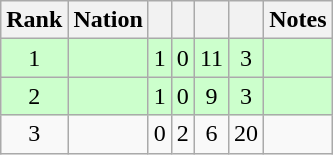<table class="wikitable sortable" style="text-align: center;">
<tr>
<th>Rank</th>
<th>Nation</th>
<th></th>
<th></th>
<th></th>
<th></th>
<th>Notes</th>
</tr>
<tr style="background:#cfc;">
<td>1</td>
<td align=left></td>
<td>1</td>
<td>0</td>
<td>11</td>
<td>3</td>
<td></td>
</tr>
<tr style="background:#cfc;">
<td>2</td>
<td align=left></td>
<td>1</td>
<td>0</td>
<td>9</td>
<td>3</td>
<td></td>
</tr>
<tr>
<td>3</td>
<td align=left></td>
<td>0</td>
<td>2</td>
<td>6</td>
<td>20</td>
<td></td>
</tr>
</table>
